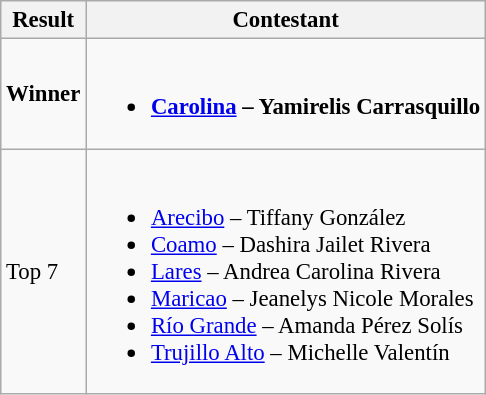<table class="wikitable sortable" style="font-size: 95%;">
<tr>
<th>Result</th>
<th>Contestant</th>
</tr>
<tr>
<td><strong>Winner</strong></td>
<td><br><ul><li><strong><a href='#'>Carolina</a> – Yamirelis Carrasquillo</strong></li></ul></td>
</tr>
<tr>
<td>Top 7</td>
<td><br><ul><li><a href='#'>Arecibo</a> – Tiffany González</li><li><a href='#'>Coamo</a> – Dashira Jailet Rivera</li><li><a href='#'>Lares</a> – Andrea Carolina Rivera</li><li><a href='#'>Maricao</a> – Jeanelys Nicole Morales</li><li><a href='#'>Río Grande</a> – Amanda Pérez Solís</li><li><a href='#'>Trujillo Alto</a> – Michelle Valentín</li></ul></td>
</tr>
</table>
